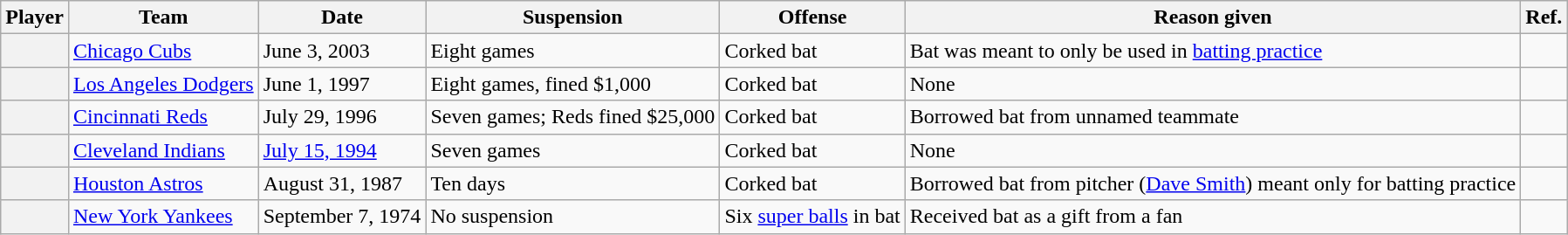<table class="wikitable sortable plainrowheaders">
<tr>
<th scope="col">Player</th>
<th scope="col">Team</th>
<th scope="col">Date</th>
<th scope="col">Suspension</th>
<th scope="col">Offense</th>
<th scope="col">Reason given</th>
<th scope="col" class=unsortable>Ref.</th>
</tr>
<tr>
<th scope="row"></th>
<td><a href='#'>Chicago Cubs</a></td>
<td>June 3, 2003</td>
<td>Eight games</td>
<td>Corked bat</td>
<td>Bat was meant to only be used in <a href='#'>batting practice</a></td>
<td></td>
</tr>
<tr>
<th scope="row"></th>
<td><a href='#'>Los Angeles Dodgers</a></td>
<td>June 1, 1997</td>
<td>Eight games, fined $1,000</td>
<td>Corked bat</td>
<td>None</td>
<td></td>
</tr>
<tr>
<th scope="row"></th>
<td><a href='#'>Cincinnati Reds</a></td>
<td>July 29, 1996</td>
<td>Seven games; Reds fined $25,000</td>
<td>Corked bat</td>
<td>Borrowed bat from unnamed teammate</td>
<td></td>
</tr>
<tr>
<th scope="row"></th>
<td><a href='#'>Cleveland Indians</a></td>
<td><a href='#'>July 15, 1994</a></td>
<td>Seven games</td>
<td>Corked bat</td>
<td>None</td>
<td></td>
</tr>
<tr>
<th scope="row"></th>
<td><a href='#'>Houston Astros</a></td>
<td>August 31, 1987</td>
<td>Ten days</td>
<td>Corked bat</td>
<td>Borrowed bat from pitcher (<a href='#'>Dave Smith</a>) meant only for batting practice</td>
<td></td>
</tr>
<tr>
<th scope="row"></th>
<td><a href='#'>New York Yankees</a></td>
<td>September 7, 1974</td>
<td>No suspension</td>
<td>Six <a href='#'>super balls</a> in bat</td>
<td>Received bat as a gift from a fan</td>
<td></td>
</tr>
</table>
